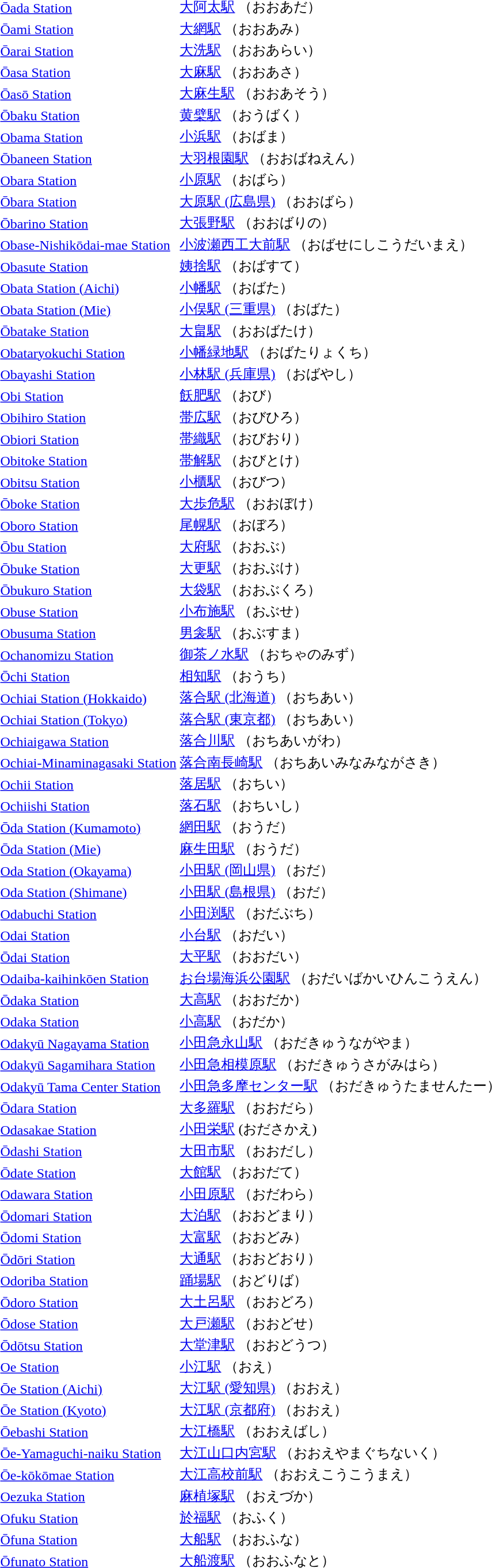<table>
<tr>
<td><a href='#'>Ōada Station</a></td>
<td><a href='#'>大阿太駅</a> （おおあだ）</td>
</tr>
<tr>
<td><a href='#'>Ōami Station</a></td>
<td><a href='#'>大網駅</a> （おおあみ）</td>
</tr>
<tr>
<td><a href='#'>Ōarai Station</a></td>
<td><a href='#'>大洗駅</a> （おおあらい）</td>
</tr>
<tr>
<td><a href='#'>Ōasa Station</a></td>
<td><a href='#'>大麻駅</a> （おおあさ）</td>
</tr>
<tr>
<td><a href='#'>Ōasō Station</a></td>
<td><a href='#'>大麻生駅</a> （おおあそう）</td>
</tr>
<tr>
<td><a href='#'>Ōbaku Station</a></td>
<td><a href='#'>黄檗駅</a> （おうばく）</td>
</tr>
<tr>
<td><a href='#'>Obama Station</a></td>
<td><a href='#'>小浜駅</a> （おばま）</td>
</tr>
<tr>
<td><a href='#'>Ōbaneen Station</a></td>
<td><a href='#'>大羽根園駅</a> （おおばねえん）</td>
</tr>
<tr>
<td><a href='#'>Obara Station</a></td>
<td><a href='#'>小原駅</a> （おばら）</td>
</tr>
<tr>
<td><a href='#'>Ōbara Station</a></td>
<td><a href='#'>大原駅 (広島県)</a> （おおばら）</td>
</tr>
<tr>
<td><a href='#'>Ōbarino Station</a></td>
<td><a href='#'>大張野駅</a> （おおばりの）</td>
</tr>
<tr>
<td><a href='#'>Obase-Nishikōdai-mae Station</a></td>
<td><a href='#'>小波瀬西工大前駅</a> （おばせにしこうだいまえ）</td>
</tr>
<tr>
<td><a href='#'>Obasute Station</a></td>
<td><a href='#'>姨捨駅</a> （おばすて）</td>
</tr>
<tr>
<td><a href='#'>Obata Station (Aichi)</a></td>
<td><a href='#'>小幡駅</a> （おばた）</td>
</tr>
<tr>
<td><a href='#'>Obata Station (Mie)</a></td>
<td><a href='#'>小俣駅 (三重県)</a> （おばた）</td>
</tr>
<tr>
<td><a href='#'>Ōbatake Station</a></td>
<td><a href='#'>大畠駅</a> （おおばたけ）</td>
</tr>
<tr>
<td><a href='#'>Obataryokuchi Station</a></td>
<td><a href='#'>小幡緑地駅</a> （おばたりょくち）</td>
</tr>
<tr>
<td><a href='#'>Obayashi Station</a></td>
<td><a href='#'>小林駅 (兵庫県)</a> （おばやし）</td>
</tr>
<tr>
<td><a href='#'>Obi Station</a></td>
<td><a href='#'>飫肥駅</a> （おび）</td>
</tr>
<tr>
<td><a href='#'>Obihiro Station</a></td>
<td><a href='#'>帯広駅</a> （おびひろ）</td>
</tr>
<tr>
<td><a href='#'>Obiori Station</a></td>
<td><a href='#'>帯織駅</a> （おびおり）</td>
</tr>
<tr>
<td><a href='#'>Obitoke Station</a></td>
<td><a href='#'>帯解駅</a> （おびとけ）</td>
</tr>
<tr>
<td><a href='#'>Obitsu Station</a></td>
<td><a href='#'>小櫃駅</a> （おびつ）</td>
</tr>
<tr>
<td><a href='#'>Ōboke Station</a></td>
<td><a href='#'>大歩危駅</a> （おおぼけ）</td>
</tr>
<tr>
<td><a href='#'>Oboro Station</a></td>
<td><a href='#'>尾幌駅</a> （おぼろ）</td>
</tr>
<tr>
<td><a href='#'>Ōbu Station</a></td>
<td><a href='#'>大府駅</a> （おおぶ）</td>
</tr>
<tr>
<td><a href='#'>Ōbuke Station</a></td>
<td><a href='#'>大更駅</a> （おおぶけ）</td>
</tr>
<tr>
<td><a href='#'>Ōbukuro Station</a></td>
<td><a href='#'>大袋駅</a> （おおぶくろ）</td>
</tr>
<tr>
<td><a href='#'>Obuse Station</a></td>
<td><a href='#'>小布施駅</a> （おぶせ）</td>
</tr>
<tr>
<td><a href='#'>Obusuma Station</a></td>
<td><a href='#'>男衾駅</a> （おぶすま）</td>
</tr>
<tr>
<td><a href='#'>Ochanomizu Station</a></td>
<td><a href='#'>御茶ノ水駅</a> （おちゃのみず）</td>
</tr>
<tr>
<td><a href='#'>Ōchi Station</a></td>
<td><a href='#'>相知駅</a> （おうち）</td>
</tr>
<tr>
<td><a href='#'>Ochiai Station (Hokkaido)</a></td>
<td><a href='#'>落合駅 (北海道)</a> （おちあい）</td>
</tr>
<tr>
<td><a href='#'>Ochiai Station (Tokyo)</a></td>
<td><a href='#'>落合駅 (東京都)</a> （おちあい）</td>
</tr>
<tr>
<td><a href='#'>Ochiaigawa Station</a></td>
<td><a href='#'>落合川駅</a> （おちあいがわ）</td>
</tr>
<tr>
<td><a href='#'>Ochiai-Minaminagasaki Station</a></td>
<td><a href='#'>落合南長崎駅</a> （おちあいみなみながさき）</td>
</tr>
<tr>
<td><a href='#'>Ochii Station</a></td>
<td><a href='#'>落居駅</a> （おちい）</td>
</tr>
<tr>
<td><a href='#'>Ochiishi Station</a></td>
<td><a href='#'>落石駅</a> （おちいし）</td>
</tr>
<tr>
<td><a href='#'>Ōda Station (Kumamoto)</a></td>
<td><a href='#'>網田駅</a> （おうだ）</td>
</tr>
<tr>
<td><a href='#'>Ōda Station (Mie)</a></td>
<td><a href='#'>麻生田駅</a> （おうだ）</td>
</tr>
<tr>
<td><a href='#'>Oda Station (Okayama)</a></td>
<td><a href='#'>小田駅 (岡山県)</a> （おだ）</td>
</tr>
<tr>
<td><a href='#'>Oda Station (Shimane)</a></td>
<td><a href='#'>小田駅 (島根県)</a> （おだ）</td>
</tr>
<tr>
<td><a href='#'>Odabuchi Station</a></td>
<td><a href='#'>小田渕駅</a> （おだぶち）</td>
</tr>
<tr>
<td><a href='#'>Odai Station</a></td>
<td><a href='#'>小台駅</a> （おだい）</td>
</tr>
<tr>
<td><a href='#'>Ōdai Station</a></td>
<td><a href='#'>大平駅</a> （おおだい）</td>
</tr>
<tr>
<td><a href='#'>Odaiba-kaihinkōen Station</a></td>
<td><a href='#'>お台場海浜公園駅</a> （おだいばかいひんこうえん）</td>
</tr>
<tr>
<td><a href='#'>Ōdaka Station</a></td>
<td><a href='#'>大高駅</a> （おおだか）</td>
</tr>
<tr>
<td><a href='#'>Odaka Station</a></td>
<td><a href='#'>小高駅</a> （おだか）</td>
</tr>
<tr>
<td><a href='#'>Odakyū Nagayama Station</a></td>
<td><a href='#'>小田急永山駅</a> （おだきゅうながやま）</td>
</tr>
<tr>
<td><a href='#'>Odakyū Sagamihara Station</a></td>
<td><a href='#'>小田急相模原駅</a> （おだきゅうさがみはら）</td>
</tr>
<tr>
<td><a href='#'>Odakyū Tama Center Station</a></td>
<td><a href='#'>小田急多摩センター駅</a> （おだきゅうたませんたー）</td>
</tr>
<tr>
<td><a href='#'>Ōdara Station</a></td>
<td><a href='#'>大多羅駅</a> （おおだら）</td>
</tr>
<tr>
<td><a href='#'>Odasakae Station</a></td>
<td><a href='#'>小田栄駅</a> (おださかえ)</td>
</tr>
<tr>
<td><a href='#'>Ōdashi Station</a></td>
<td><a href='#'>大田市駅</a> （おおだし）</td>
</tr>
<tr>
<td><a href='#'>Ōdate Station</a></td>
<td><a href='#'>大館駅</a> （おおだて）</td>
</tr>
<tr>
<td><a href='#'>Odawara Station</a></td>
<td><a href='#'>小田原駅</a> （おだわら）</td>
</tr>
<tr>
<td><a href='#'>Ōdomari Station</a></td>
<td><a href='#'>大泊駅</a> （おおどまり）</td>
</tr>
<tr>
<td><a href='#'>Ōdomi Station</a></td>
<td><a href='#'>大富駅</a> （おおどみ）</td>
</tr>
<tr>
<td><a href='#'>Ōdōri Station</a></td>
<td><a href='#'>大通駅</a> （おおどおり）</td>
</tr>
<tr>
<td><a href='#'>Odoriba Station</a></td>
<td><a href='#'>踊場駅</a> （おどりば）</td>
</tr>
<tr>
<td><a href='#'>Ōdoro Station</a></td>
<td><a href='#'>大土呂駅</a> （おおどろ）</td>
</tr>
<tr>
<td><a href='#'>Ōdose Station</a></td>
<td><a href='#'>大戸瀬駅</a> （おおどせ）</td>
</tr>
<tr>
<td><a href='#'>Ōdōtsu Station</a></td>
<td><a href='#'>大堂津駅</a> （おおどうつ）</td>
</tr>
<tr>
<td><a href='#'>Oe Station</a></td>
<td><a href='#'>小江駅</a> （おえ）</td>
</tr>
<tr>
<td><a href='#'>Ōe Station (Aichi)</a></td>
<td><a href='#'>大江駅 (愛知県)</a> （おおえ）</td>
</tr>
<tr>
<td><a href='#'>Ōe Station (Kyoto)</a></td>
<td><a href='#'>大江駅 (京都府)</a> （おおえ）</td>
</tr>
<tr>
<td><a href='#'>Ōebashi Station</a></td>
<td><a href='#'>大江橋駅</a> （おおえばし）</td>
</tr>
<tr>
<td><a href='#'>Ōe-Yamaguchi-naiku Station</a></td>
<td><a href='#'>大江山口内宮駅</a> （おおえやまぐちないく）</td>
</tr>
<tr>
<td><a href='#'>Ōe-kōkōmae Station</a></td>
<td><a href='#'>大江高校前駅</a> （おおえこうこうまえ）</td>
</tr>
<tr>
<td><a href='#'>Oezuka Station</a></td>
<td><a href='#'>麻植塚駅</a> （おえづか）</td>
</tr>
<tr>
<td><a href='#'>Ofuku Station</a></td>
<td><a href='#'>於福駅</a> （おふく）</td>
</tr>
<tr>
<td><a href='#'>Ōfuna Station</a></td>
<td><a href='#'>大船駅</a> （おおふな）</td>
</tr>
<tr>
<td><a href='#'>Ōfunato Station</a></td>
<td><a href='#'>大船渡駅</a> （おおふなと）</td>
</tr>
</table>
